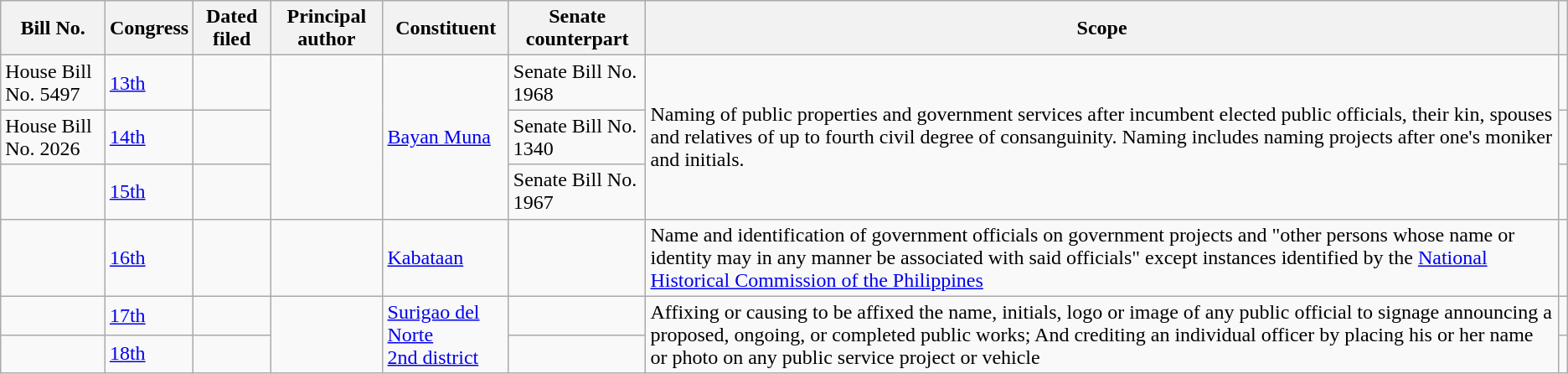<table class="wikitable sortable">
<tr>
<th>Bill No.</th>
<th>Congress</th>
<th>Dated filed</th>
<th>Principal author</th>
<th>Constituent</th>
<th>Senate counterpart</th>
<th>Scope</th>
<th></th>
</tr>
<tr>
<td>House Bill No. 5497</td>
<td><a href='#'>13th</a></td>
<td></td>
<td rowspan=3></td>
<td rowspan=3><a href='#'>Bayan Muna</a></td>
<td>Senate Bill No. 1968</td>
<td rowspan=3>Naming of public properties and government services after incumbent elected public officials, their kin, spouses and relatives of up to fourth civil degree of consanguinity. Naming includes naming projects after one's moniker and initials.</td>
<td></td>
</tr>
<tr>
<td>House Bill No. 2026</td>
<td><a href='#'>14th</a></td>
<td></td>
<td>Senate Bill No. 1340</td>
<td></td>
</tr>
<tr>
<td></td>
<td><a href='#'>15th</a></td>
<td></td>
<td>Senate Bill No. 1967</td>
<td></td>
</tr>
<tr>
<td></td>
<td><a href='#'>16th</a></td>
<td></td>
<td></td>
<td><a href='#'>Kabataan</a></td>
<td></td>
<td>Name and identification of government officials on government projects and "other persons whose name or identity may in any manner be associated with said officials" except instances identified by the <a href='#'>National Historical Commission of the Philippines</a></td>
<td></td>
</tr>
<tr>
<td></td>
<td><a href='#'>17th</a></td>
<td></td>
<td rowspan=2></td>
<td rowspan=2><a href='#'>Surigao del Norte</a><br><a href='#'>2nd district</a></td>
<td></td>
<td rowspan=2>Affixing or causing to be affixed the name, initials, logo or image of any public official to signage announcing a proposed, ongoing, or completed public works; And crediting an individual officer by placing his or her name or photo on any public service project or vehicle</td>
<td></td>
</tr>
<tr>
<td></td>
<td><a href='#'>18th</a></td>
<td></td>
<td></td>
<td></td>
</tr>
</table>
